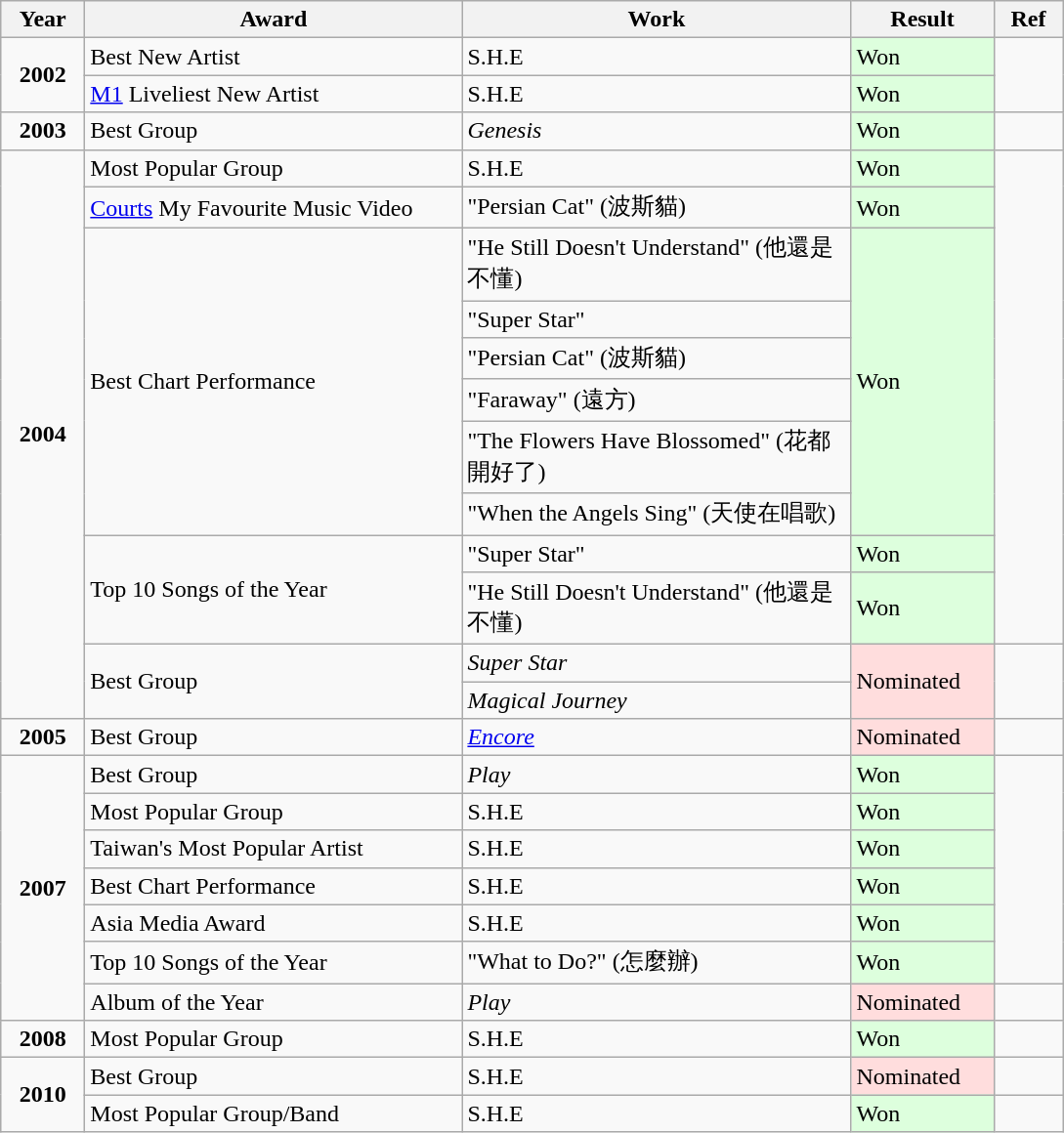<table class="wikitable">
<tr>
<th width="50">Year</th>
<th width="250">Award</th>
<th width="258">Work</th>
<th width="90">Result</th>
<th width="40">Ref</th>
</tr>
<tr>
<td rowspan="2" align="center"><strong>2002</strong></td>
<td>Best New Artist</td>
<td>S.H.E</td>
<td style="background: #ddffdd"><div>Won</div></td>
<td rowspan="2" align="center"></td>
</tr>
<tr>
<td><a href='#'>M1</a> Liveliest New Artist</td>
<td>S.H.E</td>
<td style="background: #ddffdd"><div>Won</div></td>
</tr>
<tr>
<td align="center"><strong>2003</strong></td>
<td>Best Group</td>
<td><em>Genesis</em></td>
<td style="background: #ddffdd"><div>Won</div></td>
<td align="center"></td>
</tr>
<tr>
<td rowspan="12" align="center"><strong>2004</strong></td>
<td>Most Popular Group</td>
<td>S.H.E</td>
<td style="background: #ddffdd"><div>Won</div></td>
<td rowspan="10" align="center"></td>
</tr>
<tr>
<td><a href='#'>Courts</a> My Favourite Music Video</td>
<td>"Persian Cat" (波斯貓)</td>
<td style="background: #ddffdd"><div>Won</div></td>
</tr>
<tr>
<td rowspan="6">Best Chart Performance</td>
<td>"He Still Doesn't Understand" (他還是不懂)</td>
<td rowspan="6" style="background: #ddffdd"><div>Won</div></td>
</tr>
<tr>
<td>"Super Star"</td>
</tr>
<tr>
<td>"Persian Cat" (波斯貓)</td>
</tr>
<tr>
<td>"Faraway" (遠方)</td>
</tr>
<tr>
<td>"The Flowers Have Blossomed" (花都開好了)</td>
</tr>
<tr>
<td>"When the Angels Sing" (天使在唱歌)</td>
</tr>
<tr>
<td rowspan="2">Top 10 Songs of the Year</td>
<td>"Super Star"</td>
<td style="background: #ddffdd"><div>Won</div></td>
</tr>
<tr>
<td>"He Still Doesn't Understand" (他還是不懂)</td>
<td style="background: #ddffdd"><div>Won</div></td>
</tr>
<tr>
<td rowspan="2">Best Group</td>
<td><em>Super Star</em></td>
<td rowspan="2" style="background: #ffdddd"><div>Nominated</div></td>
<td rowspan="2" align="center"></td>
</tr>
<tr>
<td><em>Magical Journey</em></td>
</tr>
<tr>
<td align="center"><strong>2005</strong></td>
<td>Best Group</td>
<td><em><a href='#'>Encore</a></em></td>
<td style="background: #ffdddd"><div>Nominated</div></td>
<td align="center"></td>
</tr>
<tr>
<td rowspan="7" align="center"><strong>2007</strong></td>
<td>Best Group</td>
<td><em>Play</em></td>
<td style="background: #ddffdd"><div>Won</div></td>
<td rowspan="6" align="center"></td>
</tr>
<tr>
<td>Most Popular Group</td>
<td>S.H.E</td>
<td style="background: #ddffdd"><div>Won</div></td>
</tr>
<tr>
<td>Taiwan's Most Popular Artist</td>
<td>S.H.E</td>
<td style="background: #ddffdd"><div>Won</div></td>
</tr>
<tr>
<td>Best Chart Performance</td>
<td>S.H.E</td>
<td style="background: #ddffdd"><div>Won</div></td>
</tr>
<tr>
<td>Asia Media Award</td>
<td>S.H.E</td>
<td style="background: #ddffdd"><div>Won</div></td>
</tr>
<tr>
<td>Top 10 Songs of the Year</td>
<td>"What to Do?" (怎麼辦)</td>
<td style="background: #ddffdd"><div>Won</div></td>
</tr>
<tr>
<td>Album of the Year</td>
<td><em>Play</em></td>
<td style="background: #ffdddd"><div>Nominated</div></td>
<td align="center"></td>
</tr>
<tr>
<td align="center"><strong>2008</strong></td>
<td>Most Popular Group</td>
<td>S.H.E</td>
<td style="background: #ddffdd"><div>Won</div></td>
<td align="center"></td>
</tr>
<tr>
<td align="center" rowspan="2"><strong>2010</strong></td>
<td>Best Group</td>
<td>S.H.E</td>
<td style="background: #ffdddd"><div>Nominated</div></td>
<td align="center"></td>
</tr>
<tr>
<td>Most Popular Group/Band</td>
<td>S.H.E</td>
<td style="background: #ddffdd"><div>Won</div></td>
<td align="center"></td>
</tr>
</table>
